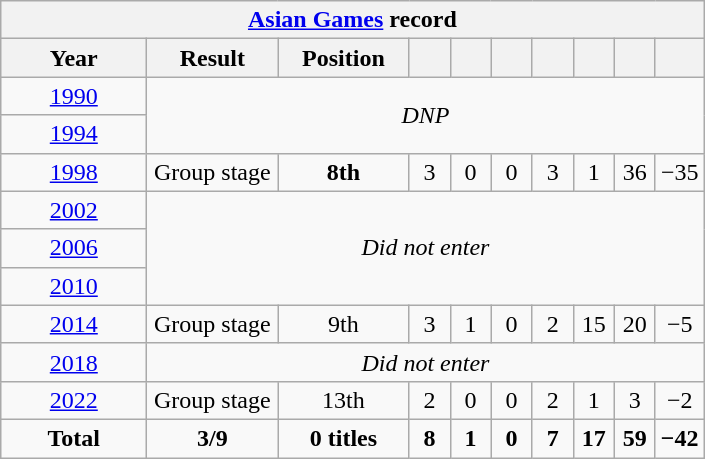<table class="wikitable" style="text-align: center;">
<tr>
<th colspan="10" #0000FF;><a href='#'>Asian Games</a> record</th>
</tr>
<tr>
<th style="width:90px;">Year</th>
<th style="width:80px;">Result</th>
<th style="width:80px;">Position</th>
<th style="width:20px;"></th>
<th style="width:20px;"></th>
<th style="width:20px;"></th>
<th style="width:20px;"></th>
<th style="width:20px;"></th>
<th style="width:20px;"></th>
<th style="width:20px;"></th>
</tr>
<tr>
<td> <a href='#'>1990</a></td>
<td colspan=9 rowspan=2><em>DNP </em></td>
</tr>
<tr>
<td> <a href='#'>1994</a></td>
</tr>
<tr>
<td> <a href='#'>1998</a></td>
<td>Group stage</td>
<td><strong>8th</strong></td>
<td>3</td>
<td>0</td>
<td>0</td>
<td>3</td>
<td>1</td>
<td>36</td>
<td>−35</td>
</tr>
<tr>
<td> <a href='#'>2002</a></td>
<td colspan=9 rowspan=3><em>Did not enter</em></td>
</tr>
<tr>
<td> <a href='#'>2006</a></td>
</tr>
<tr>
<td> <a href='#'>2010</a></td>
</tr>
<tr>
<td> <a href='#'>2014</a></td>
<td>Group stage</td>
<td>9th</td>
<td>3</td>
<td>1</td>
<td>0</td>
<td>2</td>
<td>15</td>
<td>20</td>
<td>−5</td>
</tr>
<tr>
<td> <a href='#'>2018</a></td>
<td colspan=9><em>Did not enter</em></td>
</tr>
<tr>
<td> <a href='#'>2022</a></td>
<td>Group stage</td>
<td>13th</td>
<td>2</td>
<td>0</td>
<td>0</td>
<td>2</td>
<td>1</td>
<td>3</td>
<td>−2</td>
</tr>
<tr>
<td #0000FF;><strong>Total</strong></td>
<td #0000FF;><strong> 3/9 </strong></td>
<td #0000FF;><strong>0 titles</strong></td>
<td #0000FF;><strong>8 </strong></td>
<td #0000FF;><strong> 1 </strong></td>
<td #0000FF;><strong> 0 </strong></td>
<td #0000FF;><strong> 7 </strong></td>
<td #0000FF;><strong> 17 </strong></td>
<td #0000FF;><strong> 59 </strong></td>
<td #0000FF;><strong>−42</strong></td>
</tr>
</table>
